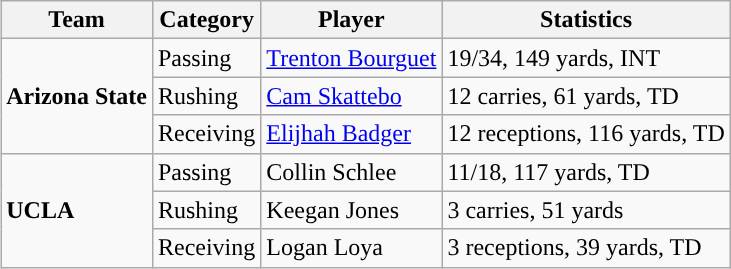<table class="wikitable" style="float: right;">
<tr>
<th>Team</th>
<th>Category</th>
<th>Player</th>
<th>Statistics</th>
</tr>
<tr>
<td rowspan=3><strong>Arizona State</strong></td>
<td>Passing</td>
<td><a href='#'>Trenton Bourguet</a></td>
<td>19/34, 149 yards, INT</td>
</tr>
<tr>
<td>Rushing</td>
<td><a href='#'>Cam Skattebo</a></td>
<td>12 carries, 61 yards, TD</td>
</tr>
<tr>
<td>Receiving</td>
<td><a href='#'>Elijhah Badger</a></td>
<td>12 receptions, 116 yards, TD</td>
</tr>
<tr>
<td rowspan=3><strong>UCLA</strong></td>
<td>Passing</td>
<td>Collin Schlee</td>
<td>11/18, 117 yards, TD</td>
</tr>
<tr>
<td>Rushing</td>
<td>Keegan Jones</td>
<td>3 carries, 51 yards</td>
</tr>
<tr>
<td>Receiving</td>
<td>Logan Loya</td>
<td>3 receptions, 39 yards, TD</td>
</tr>
</table>
